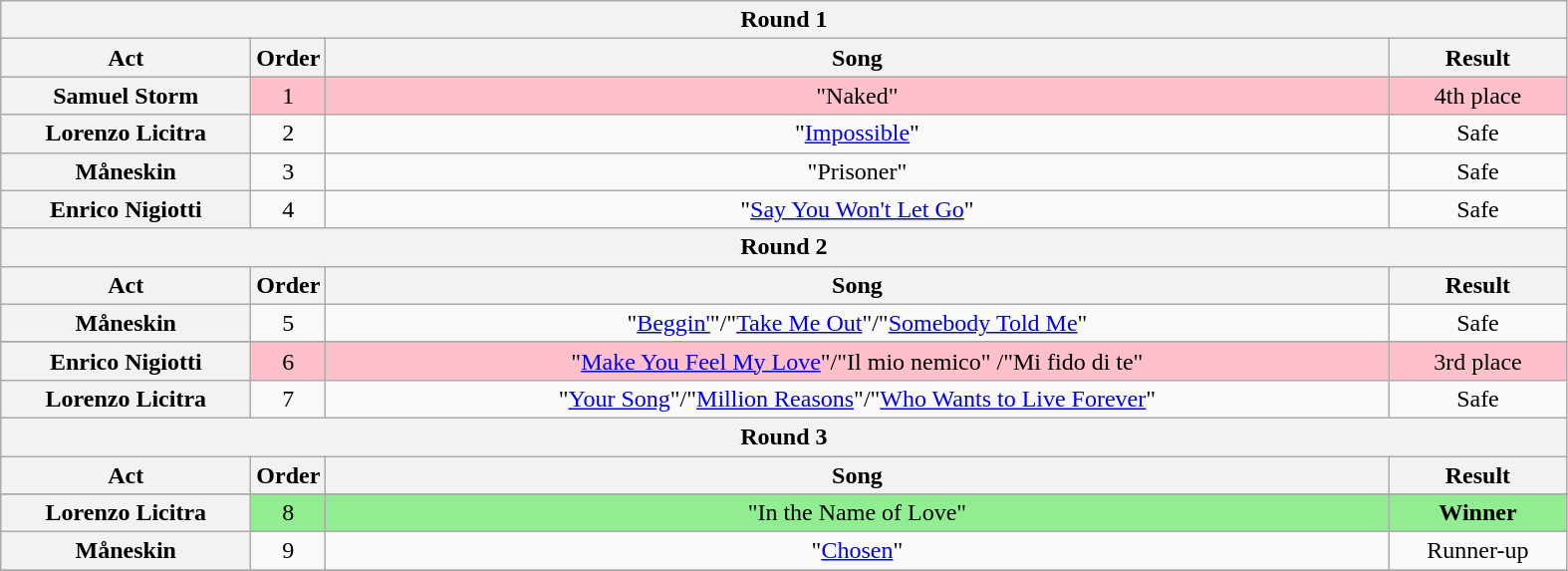<table class="wikitable plainrowheaders" style="text-align:center;">
<tr>
<th colspan="5">Round 1</th>
</tr>
<tr>
<th scope="col" style="width:10em;">Act</th>
<th scope="col">Order</th>
<th scope="col" style="width:44em;" colspan="2">Song</th>
<th scope="col" style="width:7em;">Result</th>
</tr>
<tr style="background:pink;">
<th scope="row">Samuel Storm</th>
<td>1</td>
<td colspan="2">"Naked"</td>
<td>4th place</td>
</tr>
<tr>
<th scope="row">Lorenzo Licitra</th>
<td>2</td>
<td colspan="2">"<a href='#'>Impossible</a>"</td>
<td>Safe</td>
</tr>
<tr>
<th scope="row">Måneskin</th>
<td>3</td>
<td colspan="2">"Prisoner"</td>
<td>Safe</td>
</tr>
<tr>
<th scope="row">Enrico Nigiotti</th>
<td>4</td>
<td colspan="2">"<a href='#'>Say You Won't Let Go</a>"</td>
<td>Safe</td>
</tr>
<tr>
<th colspan="5">Round 2</th>
</tr>
<tr>
<th scope="col" style="width:10em;">Act</th>
<th scope="col">Order</th>
<th scope="col" style="width:44em;" colspan="2">Song</th>
<th scope="col" style="width:7em;">Result</th>
</tr>
<tr>
<th scope="row">Måneskin</th>
<td>5</td>
<td colspan="2">"<a href='#'>Beggin'</a>"/"<a href='#'>Take Me Out</a>"/"<a href='#'>Somebody Told Me</a>"</td>
<td>Safe</td>
</tr>
<tr>
</tr>
<tr style="background:pink;">
<th scope="row">Enrico Nigiotti</th>
<td>6</td>
<td colspan="2">"<a href='#'>Make You Feel My Love</a>"/"Il mio nemico" /"Mi fido di te"</td>
<td>3rd place</td>
</tr>
<tr>
<th scope="row">Lorenzo Licitra</th>
<td>7</td>
<td colspan="2">"<a href='#'>Your Song</a>"/"<a href='#'>Million Reasons</a>"/"<a href='#'>Who Wants to Live Forever</a>"</td>
<td>Safe</td>
</tr>
<tr>
<th colspan="5">Round 3</th>
</tr>
<tr>
<th scope="col" style="width:10em;">Act</th>
<th scope="col">Order</th>
<th scope="col" style="width:44em;" colspan="2">Song</th>
<th scope="col" style="width:7em;">Result</th>
</tr>
<tr>
</tr>
<tr style="background:lightgreen;">
<th scope="row">Lorenzo Licitra</th>
<td>8</td>
<td colspan="2">"In the Name of Love"</td>
<td><strong>Winner</strong></td>
</tr>
<tr>
<th scope="row">Måneskin</th>
<td>9</td>
<td colspan="2">"<a href='#'>Chosen</a>"</td>
<td>Runner-up</td>
</tr>
<tr>
</tr>
</table>
